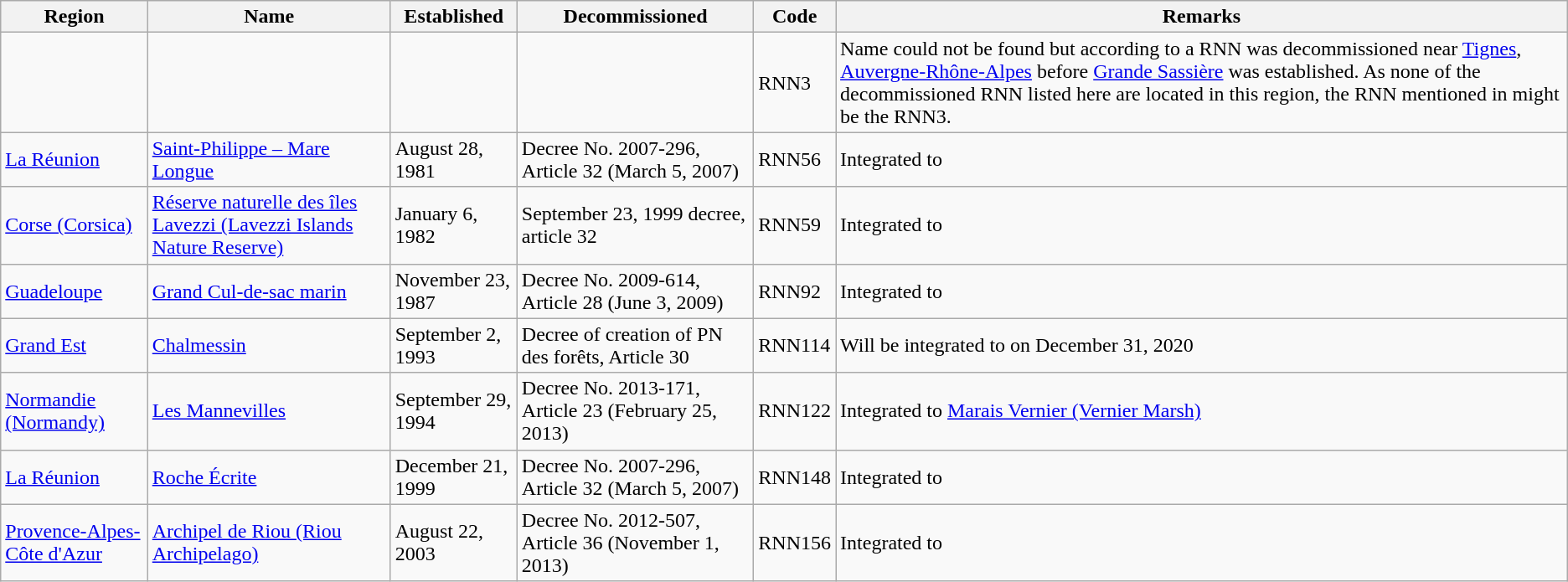<table class="wikitable">
<tr>
<th>Region</th>
<th>Name</th>
<th>Established</th>
<th>Decommissioned</th>
<th>Code</th>
<th>Remarks</th>
</tr>
<tr>
<td></td>
<td></td>
<td></td>
<td></td>
<td>RNN3</td>
<td>Name could not be found but according to a RNN was decommissioned near <a href='#'>Tignes</a>, <a href='#'>Auvergne-Rhône-Alpes</a> before <a href='#'>Grande Sassière</a> was established. As none of the decommissioned RNN listed here are located in this region, the RNN mentioned in might be the RNN3.</td>
</tr>
<tr>
<td><a href='#'>La Réunion</a></td>
<td><a href='#'>Saint-Philippe – Mare Longue</a></td>
<td>August 28, 1981</td>
<td>Decree No. 2007-296, Article 32 (March 5, 2007)</td>
<td>RNN56</td>
<td>Integrated to </td>
</tr>
<tr>
<td><a href='#'>Corse (Corsica)</a></td>
<td><a href='#'>Réserve naturelle des îles Lavezzi (Lavezzi Islands Nature Reserve)</a></td>
<td>January 6, 1982</td>
<td>September 23, 1999 decree, article 32</td>
<td>RNN59</td>
<td>Integrated to </td>
</tr>
<tr>
<td><a href='#'>Guadeloupe</a></td>
<td><a href='#'>Grand Cul-de-sac marin</a></td>
<td>November 23, 1987</td>
<td>Decree No. 2009-614, Article 28 (June 3, 2009)</td>
<td>RNN92</td>
<td>Integrated to </td>
</tr>
<tr>
<td><a href='#'>Grand Est</a></td>
<td><a href='#'>Chalmessin</a></td>
<td>September 2, 1993</td>
<td>Decree of creation of PN des forêts, Article 30</td>
<td>RNN114</td>
<td>Will be integrated to  on December 31, 2020</td>
</tr>
<tr>
<td><a href='#'>Normandie (Normandy)</a></td>
<td><a href='#'>Les Mannevilles</a></td>
<td>September 29, 1994</td>
<td>Decree No. 2013-171, Article 23 (February 25, 2013)</td>
<td>RNN122</td>
<td>Integrated to <a href='#'>Marais Vernier (Vernier Marsh)</a></td>
</tr>
<tr>
<td><a href='#'>La Réunion</a></td>
<td><a href='#'>Roche Écrite</a></td>
<td>December 21, 1999</td>
<td>Decree No. 2007-296, Article 32 (March 5, 2007)</td>
<td>RNN148</td>
<td>Integrated to </td>
</tr>
<tr>
<td><a href='#'>Provence-Alpes-Côte d'Azur</a></td>
<td><a href='#'>Archipel de Riou (Riou Archipelago)</a></td>
<td>August 22, 2003</td>
<td>Decree No. 2012-507, Article 36 (November 1, 2013)</td>
<td>RNN156</td>
<td>Integrated to </td>
</tr>
</table>
